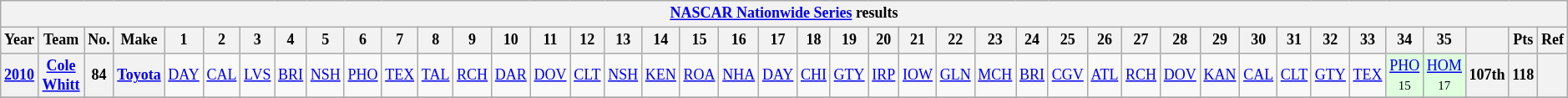<table class="wikitable" style="text-align:center; font-size:75%">
<tr>
<th colspan=42><a href='#'>NASCAR Nationwide Series</a> results</th>
</tr>
<tr>
<th>Year</th>
<th>Team</th>
<th>No.</th>
<th>Make</th>
<th>1</th>
<th>2</th>
<th>3</th>
<th>4</th>
<th>5</th>
<th>6</th>
<th>7</th>
<th>8</th>
<th>9</th>
<th>10</th>
<th>11</th>
<th>12</th>
<th>13</th>
<th>14</th>
<th>15</th>
<th>16</th>
<th>17</th>
<th>18</th>
<th>19</th>
<th>20</th>
<th>21</th>
<th>22</th>
<th>23</th>
<th>24</th>
<th>25</th>
<th>26</th>
<th>27</th>
<th>28</th>
<th>29</th>
<th>30</th>
<th>31</th>
<th>32</th>
<th>33</th>
<th>34</th>
<th>35</th>
<th></th>
<th>Pts</th>
<th>Ref</th>
</tr>
<tr>
<th><a href='#'>2010</a></th>
<th><a href='#'>Cole Whitt</a></th>
<th>84</th>
<th><a href='#'>Toyota</a></th>
<td><a href='#'>DAY</a></td>
<td><a href='#'>CAL</a></td>
<td><a href='#'>LVS</a></td>
<td><a href='#'>BRI</a></td>
<td><a href='#'>NSH</a></td>
<td><a href='#'>PHO</a></td>
<td><a href='#'>TEX</a></td>
<td><a href='#'>TAL</a></td>
<td><a href='#'>RCH</a></td>
<td><a href='#'>DAR</a></td>
<td><a href='#'>DOV</a></td>
<td><a href='#'>CLT</a></td>
<td><a href='#'>NSH</a></td>
<td><a href='#'>KEN</a></td>
<td><a href='#'>ROA</a></td>
<td><a href='#'>NHA</a></td>
<td><a href='#'>DAY</a></td>
<td><a href='#'>CHI</a></td>
<td><a href='#'>GTY</a></td>
<td><a href='#'>IRP</a></td>
<td><a href='#'>IOW</a></td>
<td><a href='#'>GLN</a></td>
<td><a href='#'>MCH</a></td>
<td><a href='#'>BRI</a></td>
<td><a href='#'>CGV</a></td>
<td><a href='#'>ATL</a></td>
<td><a href='#'>RCH</a></td>
<td><a href='#'>DOV</a></td>
<td><a href='#'>KAN</a></td>
<td><a href='#'>CAL</a></td>
<td><a href='#'>CLT</a></td>
<td><a href='#'>GTY</a></td>
<td><a href='#'>TEX</a></td>
<td style="background:#DFFFDF;"><a href='#'>PHO</a><br><small>15</small></td>
<td style="background:#DFFFDF;"><a href='#'>HOM</a><br><small>17</small></td>
<th>107th</th>
<th>118</th>
<th></th>
</tr>
<tr>
</tr>
</table>
